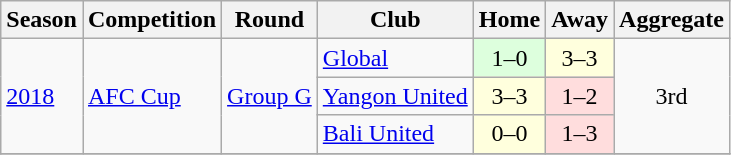<table class="wikitable">
<tr>
<th>Season</th>
<th>Competition</th>
<th>Round</th>
<th>Club</th>
<th>Home</th>
<th>Away</th>
<th>Aggregate</th>
</tr>
<tr>
<td rowspan="3"><a href='#'>2018</a></td>
<td rowspan="3"><a href='#'>AFC Cup</a></td>
<td rowspan="3"><a href='#'>Group G</a></td>
<td> <a href='#'>Global</a></td>
<td style="background:#dfd;" align="center">1–0</td>
<td style="background:#ffd;" align="center">3–3</td>
<td rowspan="3" align="center">3rd</td>
</tr>
<tr>
<td> <a href='#'>Yangon United</a></td>
<td style="background:#ffd;" align="center">3–3</td>
<td style="background:#fdd;" align="center">1–2</td>
</tr>
<tr>
<td> <a href='#'>Bali United</a></td>
<td style="background:#ffd;" align="center">0–0</td>
<td style="background:#fdd;" align="center">1–3</td>
</tr>
<tr>
</tr>
</table>
